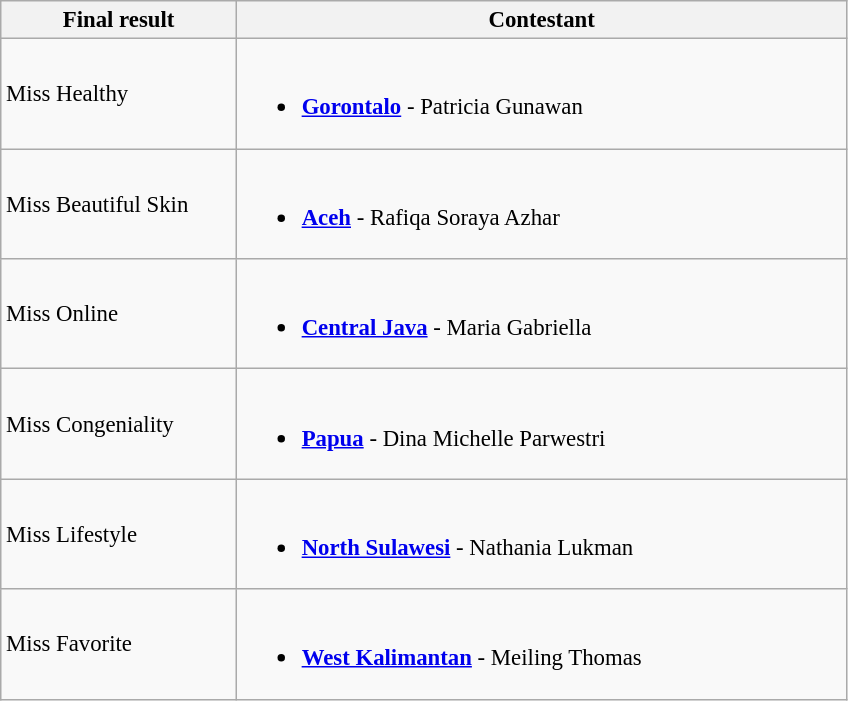<table class="wikitable" style="font-size:95%;">
<tr>
<th width="150">Final result</th>
<th width="400">Contestant</th>
</tr>
<tr>
<td>Miss Healthy</td>
<td><br><ul><li> <strong><a href='#'>Gorontalo</a></strong> - Patricia Gunawan</li></ul></td>
</tr>
<tr>
<td>Miss Beautiful Skin</td>
<td><br><ul><li> <strong><a href='#'>Aceh</a></strong> - Rafiqa Soraya Azhar</li></ul></td>
</tr>
<tr>
<td>Miss Online</td>
<td><br><ul><li>  <strong><a href='#'>Central Java</a></strong> - Maria Gabriella</li></ul></td>
</tr>
<tr>
<td>Miss Congeniality</td>
<td><br><ul><li> <strong><a href='#'>Papua</a></strong> - Dina Michelle Parwestri</li></ul></td>
</tr>
<tr>
<td>Miss Lifestyle</td>
<td><br><ul><li> <strong><a href='#'>North Sulawesi</a></strong> - Nathania Lukman</li></ul></td>
</tr>
<tr>
<td>Miss Favorite</td>
<td><br><ul><li> <strong><a href='#'>West Kalimantan</a></strong> - Meiling Thomas</li></ul></td>
</tr>
</table>
